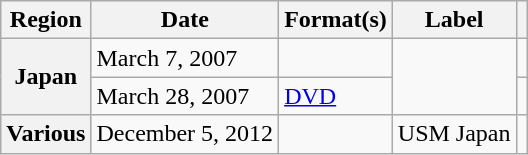<table class="wikitable plainrowheaders">
<tr>
<th scope="col">Region</th>
<th scope="col">Date</th>
<th scope="col">Format(s)</th>
<th scope="col">Label</th>
<th scope="col"></th>
</tr>
<tr>
<th rowspan="2" scope="row">Japan</th>
<td>March 7, 2007</td>
<td></td>
<td rowspan="2"></td>
<td></td>
</tr>
<tr>
<td>March 28, 2007</td>
<td><a href='#'>DVD</a></td>
<td></td>
</tr>
<tr>
<th rowspan="2" scope="row">Various</th>
<td>December 5, 2012</td>
<td></td>
<td>USM Japan</td>
<td></td>
</tr>
</table>
